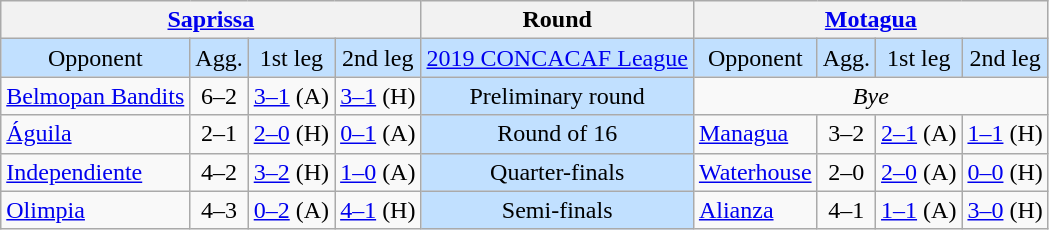<table class="wikitable" style="text-align:center">
<tr>
<th colspan=4> <a href='#'>Saprissa</a></th>
<th>Round</th>
<th colspan=4> <a href='#'>Motagua</a></th>
</tr>
<tr style="background:#C1E0FF">
<td>Opponent</td>
<td>Agg.</td>
<td>1st leg</td>
<td>2nd leg</td>
<td><a href='#'>2019 CONCACAF League</a></td>
<td>Opponent</td>
<td>Agg.</td>
<td>1st leg</td>
<td>2nd leg</td>
</tr>
<tr>
<td align=left> <a href='#'>Belmopan Bandits</a></td>
<td>6–2</td>
<td><a href='#'>3–1</a> (A)</td>
<td><a href='#'>3–1</a> (H)</td>
<td style="background:#C1E0FF">Preliminary round</td>
<td align=center colspan=4><em>Bye</em></td>
</tr>
<tr>
<td align=left> <a href='#'>Águila</a></td>
<td>2–1</td>
<td><a href='#'>2–0</a> (H)</td>
<td><a href='#'>0–1</a> (A)</td>
<td style="background:#C1E0FF">Round of 16</td>
<td align=left> <a href='#'>Managua</a></td>
<td>3–2</td>
<td><a href='#'>2–1</a> (A)</td>
<td><a href='#'>1–1</a> (H)</td>
</tr>
<tr>
<td align=left> <a href='#'>Independiente</a></td>
<td>4–2</td>
<td><a href='#'>3–2</a> (H)</td>
<td><a href='#'>1–0</a> (A)</td>
<td style="background:#C1E0FF">Quarter-finals</td>
<td align=left> <a href='#'>Waterhouse</a></td>
<td>2–0</td>
<td><a href='#'>2–0</a> (A)</td>
<td><a href='#'>0–0</a> (H)</td>
</tr>
<tr>
<td align=left> <a href='#'>Olimpia</a></td>
<td>4–3</td>
<td><a href='#'>0–2</a> (A)</td>
<td><a href='#'>4–1</a> (H)</td>
<td style="background:#C1E0FF">Semi-finals</td>
<td align=left> <a href='#'>Alianza</a></td>
<td>4–1</td>
<td><a href='#'>1–1</a> (A)</td>
<td><a href='#'>3–0</a> (H)</td>
</tr>
</table>
